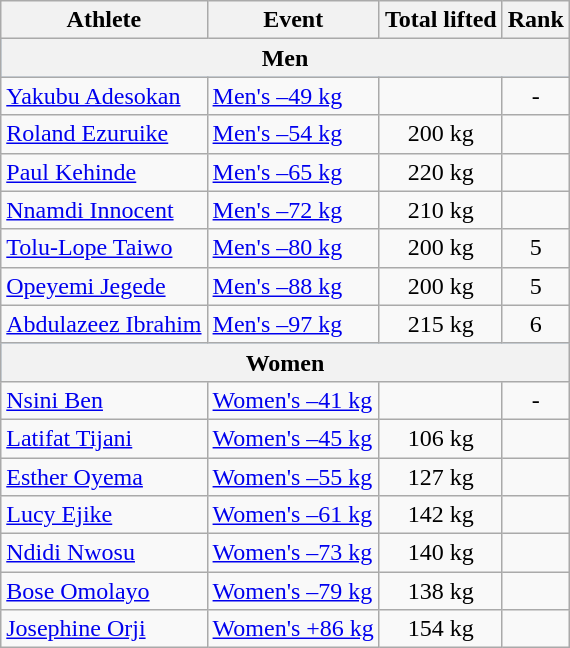<table class="wikitable" style="font-size:100%">
<tr>
<th>Athlete</th>
<th>Event</th>
<th>Total lifted</th>
<th>Rank</th>
</tr>
<tr style="background:#9acdff;">
<th colspan=4>Men</th>
</tr>
<tr>
<td><a href='#'>Yakubu Adesokan</a></td>
<td><a href='#'>Men's –49 kg</a></td>
<td align=center></td>
<td align=center>-</td>
</tr>
<tr>
<td><a href='#'>Roland Ezuruike</a></td>
<td><a href='#'>Men's –54 kg</a></td>
<td align=center>200 kg</td>
<td align=center></td>
</tr>
<tr>
<td><a href='#'>Paul Kehinde</a></td>
<td><a href='#'>Men's –65 kg</a></td>
<td align=center>220 kg</td>
<td align=center></td>
</tr>
<tr>
<td><a href='#'>Nnamdi Innocent</a></td>
<td><a href='#'>Men's –72 kg</a></td>
<td align=center>210 kg</td>
<td align=center></td>
</tr>
<tr>
<td><a href='#'>Tolu-Lope Taiwo</a></td>
<td><a href='#'>Men's –80 kg</a></td>
<td align=center>200 kg</td>
<td align=center>5</td>
</tr>
<tr>
<td><a href='#'>Opeyemi Jegede</a></td>
<td><a href='#'>Men's –88 kg</a></td>
<td align=center>200 kg</td>
<td align=center>5</td>
</tr>
<tr>
<td><a href='#'>Abdulazeez Ibrahim</a></td>
<td><a href='#'>Men's –97 kg</a></td>
<td align=center>215 kg</td>
<td align=center>6</td>
</tr>
<tr style="background:#9acdff;">
<th colspan=4>Women</th>
</tr>
<tr>
<td><a href='#'>Nsini Ben</a></td>
<td><a href='#'>Women's –41 kg</a></td>
<td align=center></td>
<td align=center>-</td>
</tr>
<tr>
<td><a href='#'>Latifat Tijani</a></td>
<td><a href='#'>Women's –45 kg</a></td>
<td align=center>106 kg</td>
<td align=center></td>
</tr>
<tr>
<td><a href='#'>Esther Oyema</a></td>
<td><a href='#'>Women's –55 kg</a></td>
<td align=center>127 kg</td>
<td align=center></td>
</tr>
<tr>
<td><a href='#'>Lucy Ejike</a></td>
<td><a href='#'>Women's –61 kg</a></td>
<td align=center>142 kg</td>
<td align=center></td>
</tr>
<tr>
<td><a href='#'>Ndidi Nwosu</a></td>
<td><a href='#'>Women's –73 kg</a></td>
<td align=center>140 kg</td>
<td align=center></td>
</tr>
<tr>
<td><a href='#'>Bose Omolayo</a></td>
<td><a href='#'>Women's –79 kg</a></td>
<td align=center>138 kg</td>
<td align=center></td>
</tr>
<tr>
<td><a href='#'>Josephine Orji</a></td>
<td><a href='#'>Women's +86 kg</a></td>
<td align=center>154 kg</td>
<td align=center></td>
</tr>
</table>
